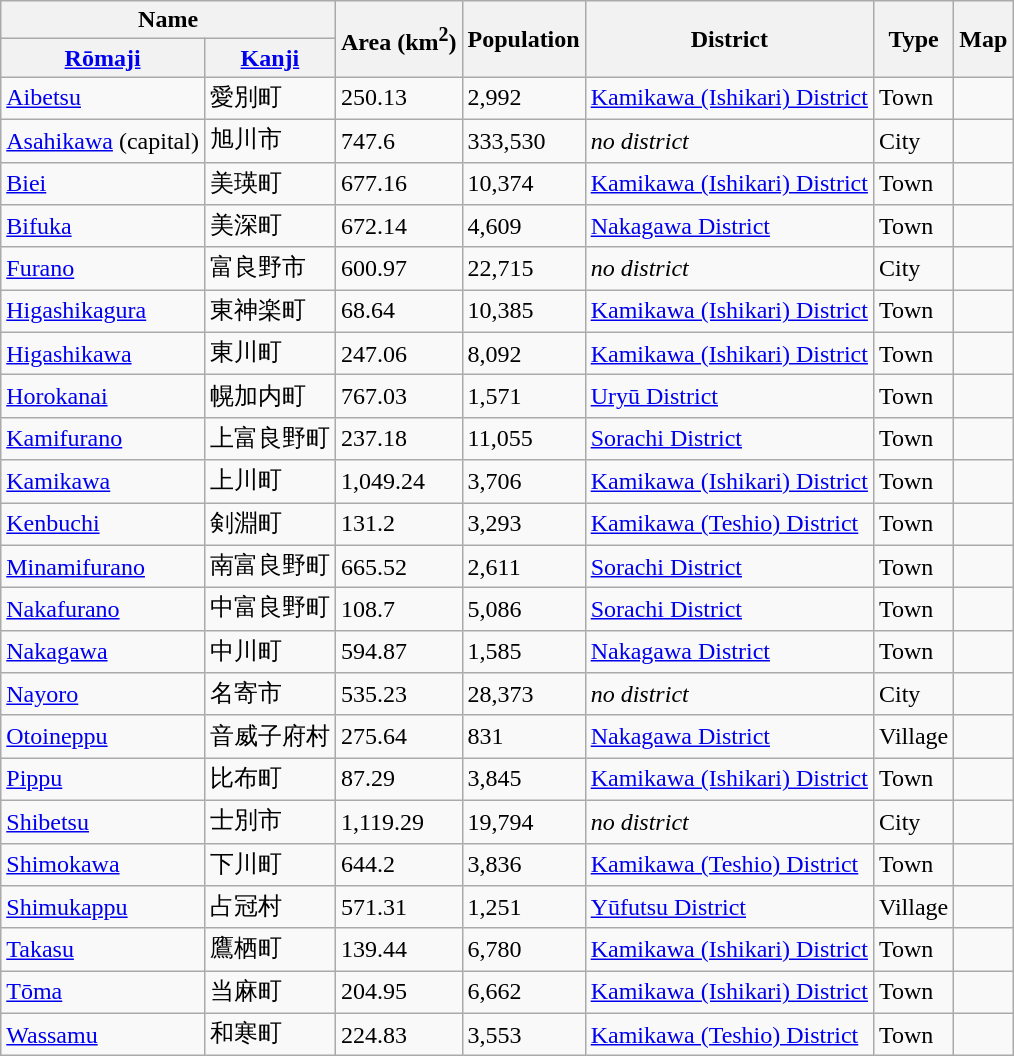<table class="wikitable sortable">
<tr>
<th colspan="2">Name</th>
<th rowspan="2">Area (km<sup>2</sup>)</th>
<th rowspan="2">Population</th>
<th rowspan="2">District</th>
<th rowspan="2">Type</th>
<th rowspan="2">Map</th>
</tr>
<tr>
<th><a href='#'>Rōmaji</a></th>
<th><a href='#'>Kanji</a></th>
</tr>
<tr>
<td> <a href='#'>Aibetsu</a></td>
<td>愛別町</td>
<td>250.13</td>
<td>2,992</td>
<td><a href='#'>Kamikawa (Ishikari) District</a></td>
<td>Town</td>
<td></td>
</tr>
<tr>
<td> <a href='#'>Asahikawa</a> (capital)</td>
<td>旭川市</td>
<td>747.6</td>
<td>333,530</td>
<td><em>no district</em></td>
<td>City</td>
<td></td>
</tr>
<tr>
<td> <a href='#'>Biei</a></td>
<td>美瑛町</td>
<td>677.16</td>
<td>10,374</td>
<td><a href='#'>Kamikawa (Ishikari) District</a></td>
<td>Town</td>
<td></td>
</tr>
<tr>
<td> <a href='#'>Bifuka</a></td>
<td>美深町</td>
<td>672.14</td>
<td>4,609</td>
<td><a href='#'>Nakagawa District</a></td>
<td>Town</td>
<td></td>
</tr>
<tr>
<td> <a href='#'>Furano</a></td>
<td>富良野市</td>
<td>600.97</td>
<td>22,715</td>
<td><em>no district</em></td>
<td>City</td>
<td></td>
</tr>
<tr>
<td> <a href='#'>Higashikagura</a></td>
<td>東神楽町</td>
<td>68.64</td>
<td>10,385</td>
<td><a href='#'>Kamikawa (Ishikari) District</a></td>
<td>Town</td>
<td></td>
</tr>
<tr>
<td> <a href='#'>Higashikawa</a></td>
<td>東川町</td>
<td>247.06</td>
<td>8,092</td>
<td><a href='#'>Kamikawa (Ishikari) District</a></td>
<td>Town</td>
<td></td>
</tr>
<tr>
<td> <a href='#'>Horokanai</a></td>
<td>幌加内町</td>
<td>767.03</td>
<td>1,571</td>
<td><a href='#'>Uryū District</a></td>
<td>Town</td>
<td></td>
</tr>
<tr>
<td> <a href='#'>Kamifurano</a></td>
<td>上富良野町</td>
<td>237.18</td>
<td>11,055</td>
<td><a href='#'>Sorachi District</a></td>
<td>Town</td>
<td></td>
</tr>
<tr>
<td> <a href='#'>Kamikawa</a></td>
<td>上川町</td>
<td>1,049.24</td>
<td>3,706</td>
<td><a href='#'>Kamikawa (Ishikari) District</a></td>
<td>Town</td>
<td></td>
</tr>
<tr>
<td> <a href='#'>Kenbuchi</a></td>
<td>剣淵町</td>
<td>131.2</td>
<td>3,293</td>
<td><a href='#'>Kamikawa (Teshio) District</a></td>
<td>Town</td>
<td></td>
</tr>
<tr>
<td> <a href='#'>Minamifurano</a></td>
<td>南富良野町</td>
<td>665.52</td>
<td>2,611</td>
<td><a href='#'>Sorachi District</a></td>
<td>Town</td>
<td></td>
</tr>
<tr>
<td> <a href='#'>Nakafurano</a></td>
<td>中富良野町</td>
<td>108.7</td>
<td>5,086</td>
<td><a href='#'>Sorachi District</a></td>
<td>Town</td>
<td></td>
</tr>
<tr>
<td> <a href='#'>Nakagawa</a></td>
<td>中川町</td>
<td>594.87</td>
<td>1,585</td>
<td><a href='#'>Nakagawa District</a></td>
<td>Town</td>
<td></td>
</tr>
<tr>
<td> <a href='#'>Nayoro</a></td>
<td>名寄市</td>
<td>535.23</td>
<td>28,373</td>
<td><em>no district</em></td>
<td>City</td>
<td></td>
</tr>
<tr>
<td> <a href='#'>Otoineppu</a></td>
<td>音威子府村</td>
<td>275.64</td>
<td>831</td>
<td><a href='#'>Nakagawa District</a></td>
<td>Village</td>
<td></td>
</tr>
<tr>
<td> <a href='#'>Pippu</a></td>
<td>比布町</td>
<td>87.29</td>
<td>3,845</td>
<td><a href='#'>Kamikawa (Ishikari) District</a></td>
<td>Town</td>
<td></td>
</tr>
<tr>
<td> <a href='#'>Shibetsu</a></td>
<td>士別市</td>
<td>1,119.29</td>
<td>19,794</td>
<td><em>no district</em></td>
<td>City</td>
<td></td>
</tr>
<tr>
<td> <a href='#'>Shimokawa</a></td>
<td>下川町</td>
<td>644.2</td>
<td>3,836</td>
<td><a href='#'>Kamikawa (Teshio) District</a></td>
<td>Town</td>
<td></td>
</tr>
<tr>
<td> <a href='#'>Shimukappu</a></td>
<td>占冠村</td>
<td>571.31</td>
<td>1,251</td>
<td><a href='#'>Yūfutsu District</a></td>
<td>Village</td>
<td></td>
</tr>
<tr>
<td> <a href='#'>Takasu</a></td>
<td>鷹栖町</td>
<td>139.44</td>
<td>6,780</td>
<td><a href='#'>Kamikawa (Ishikari) District</a></td>
<td>Town</td>
<td></td>
</tr>
<tr>
<td> <a href='#'>Tōma</a></td>
<td>当麻町</td>
<td>204.95</td>
<td>6,662</td>
<td><a href='#'>Kamikawa (Ishikari) District</a></td>
<td>Town</td>
<td></td>
</tr>
<tr>
<td> <a href='#'>Wassamu</a></td>
<td>和寒町</td>
<td>224.83</td>
<td>3,553</td>
<td><a href='#'>Kamikawa (Teshio) District</a></td>
<td>Town</td>
<td></td>
</tr>
</table>
